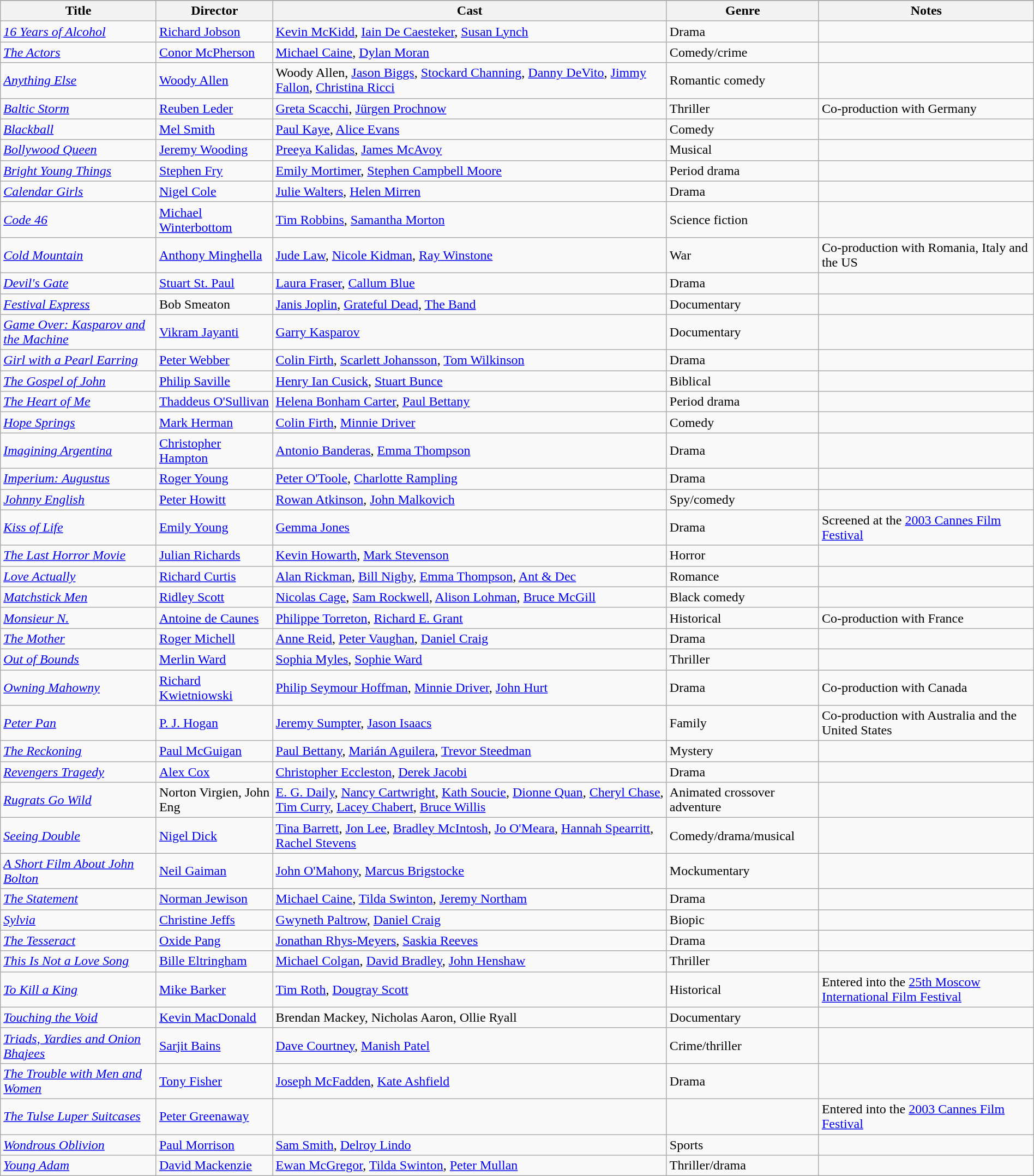<table class="wikitable sortable" style="width:100%;">
<tr>
</tr>
<tr>
<th>Title</th>
<th>Director</th>
<th>Cast</th>
<th>Genre</th>
<th>Notes</th>
</tr>
<tr>
<td><em><a href='#'>16 Years of Alcohol</a></em></td>
<td><a href='#'>Richard Jobson</a></td>
<td><a href='#'>Kevin McKidd</a>, <a href='#'>Iain De Caesteker</a>, <a href='#'>Susan Lynch</a></td>
<td>Drama</td>
<td></td>
</tr>
<tr>
<td><em><a href='#'>The Actors</a></em></td>
<td><a href='#'>Conor McPherson</a></td>
<td><a href='#'>Michael Caine</a>, <a href='#'>Dylan Moran</a></td>
<td>Comedy/crime</td>
<td></td>
</tr>
<tr>
<td><em><a href='#'>Anything Else</a></em></td>
<td><a href='#'>Woody Allen</a></td>
<td>Woody Allen, <a href='#'>Jason Biggs</a>, <a href='#'>Stockard Channing</a>, <a href='#'>Danny DeVito</a>, <a href='#'>Jimmy Fallon</a>, <a href='#'>Christina Ricci</a></td>
<td>Romantic comedy</td>
<td></td>
</tr>
<tr>
<td><em><a href='#'>Baltic Storm</a></em></td>
<td><a href='#'>Reuben Leder</a></td>
<td><a href='#'>Greta Scacchi</a>, <a href='#'>Jürgen Prochnow</a></td>
<td>Thriller</td>
<td>Co-production with Germany</td>
</tr>
<tr>
<td><em><a href='#'>Blackball</a></em></td>
<td><a href='#'>Mel Smith</a></td>
<td><a href='#'>Paul Kaye</a>, <a href='#'>Alice Evans</a></td>
<td>Comedy</td>
<td></td>
</tr>
<tr>
<td><em><a href='#'>Bollywood Queen</a></em></td>
<td><a href='#'>Jeremy Wooding</a></td>
<td><a href='#'>Preeya Kalidas</a>, <a href='#'>James McAvoy</a></td>
<td>Musical</td>
<td></td>
</tr>
<tr>
<td><em><a href='#'>Bright Young Things</a></em></td>
<td><a href='#'>Stephen Fry</a></td>
<td><a href='#'>Emily Mortimer</a>, <a href='#'>Stephen Campbell Moore</a></td>
<td>Period drama</td>
<td></td>
</tr>
<tr>
<td><em><a href='#'>Calendar Girls</a></em></td>
<td><a href='#'>Nigel Cole</a></td>
<td><a href='#'>Julie Walters</a>, <a href='#'>Helen Mirren</a></td>
<td>Drama</td>
<td></td>
</tr>
<tr>
<td><em><a href='#'>Code 46</a></em></td>
<td><a href='#'>Michael Winterbottom</a></td>
<td><a href='#'>Tim Robbins</a>, <a href='#'>Samantha Morton</a></td>
<td>Science fiction</td>
<td></td>
</tr>
<tr>
<td><em><a href='#'>Cold Mountain</a></em></td>
<td><a href='#'>Anthony Minghella</a></td>
<td><a href='#'>Jude Law</a>, <a href='#'>Nicole Kidman</a>, <a href='#'>Ray Winstone</a></td>
<td>War</td>
<td>Co-production with Romania, Italy and the US</td>
</tr>
<tr>
<td><em><a href='#'>Devil's Gate</a></em></td>
<td><a href='#'>Stuart St. Paul</a></td>
<td><a href='#'>Laura Fraser</a>, <a href='#'>Callum Blue</a></td>
<td>Drama</td>
<td></td>
</tr>
<tr>
<td><em><a href='#'>Festival Express</a></em></td>
<td>Bob Smeaton</td>
<td><a href='#'>Janis Joplin</a>, <a href='#'>Grateful Dead</a>, <a href='#'>The Band</a></td>
<td>Documentary</td>
<td></td>
</tr>
<tr>
<td><em><a href='#'>Game Over: Kasparov and the Machine</a></em></td>
<td><a href='#'>Vikram Jayanti</a></td>
<td><a href='#'>Garry Kasparov</a></td>
<td>Documentary</td>
<td></td>
</tr>
<tr>
<td><em><a href='#'>Girl with a Pearl Earring</a></em></td>
<td><a href='#'>Peter Webber</a></td>
<td><a href='#'>Colin Firth</a>, <a href='#'>Scarlett Johansson</a>, <a href='#'>Tom Wilkinson</a></td>
<td>Drama</td>
<td></td>
</tr>
<tr>
<td><em><a href='#'>The Gospel of John</a></em></td>
<td><a href='#'>Philip Saville</a></td>
<td><a href='#'>Henry Ian Cusick</a>, <a href='#'>Stuart Bunce</a></td>
<td>Biblical</td>
<td></td>
</tr>
<tr>
<td><em><a href='#'>The Heart of Me</a></em></td>
<td><a href='#'>Thaddeus O'Sullivan</a></td>
<td><a href='#'>Helena Bonham Carter</a>, <a href='#'>Paul Bettany</a></td>
<td>Period drama</td>
<td></td>
</tr>
<tr>
<td><em><a href='#'>Hope Springs</a></em></td>
<td><a href='#'>Mark Herman</a></td>
<td><a href='#'>Colin Firth</a>, <a href='#'>Minnie Driver</a></td>
<td>Comedy</td>
<td></td>
</tr>
<tr>
<td><em><a href='#'>Imagining Argentina</a></em></td>
<td><a href='#'>Christopher Hampton</a></td>
<td><a href='#'>Antonio Banderas</a>, <a href='#'>Emma Thompson</a></td>
<td>Drama</td>
<td></td>
</tr>
<tr>
<td><em><a href='#'>Imperium: Augustus</a></em></td>
<td><a href='#'>Roger Young</a></td>
<td><a href='#'>Peter O'Toole</a>, <a href='#'>Charlotte Rampling</a></td>
<td>Drama</td>
<td></td>
</tr>
<tr>
<td><em><a href='#'>Johnny English</a></em></td>
<td><a href='#'>Peter Howitt</a></td>
<td><a href='#'>Rowan Atkinson</a>, <a href='#'>John Malkovich</a></td>
<td>Spy/comedy</td>
<td></td>
</tr>
<tr>
<td><em><a href='#'>Kiss of Life</a></em></td>
<td><a href='#'>Emily Young</a></td>
<td><a href='#'>Gemma Jones</a></td>
<td>Drama</td>
<td>Screened at the <a href='#'>2003 Cannes Film Festival</a></td>
</tr>
<tr>
<td><em><a href='#'>The Last Horror Movie</a></em></td>
<td><a href='#'>Julian Richards</a></td>
<td><a href='#'>Kevin Howarth</a>, <a href='#'>Mark Stevenson</a></td>
<td>Horror</td>
<td></td>
</tr>
<tr>
<td><em><a href='#'>Love Actually</a></em></td>
<td><a href='#'>Richard Curtis</a></td>
<td><a href='#'>Alan Rickman</a>, <a href='#'>Bill Nighy</a>, <a href='#'>Emma Thompson</a>, <a href='#'>Ant & Dec</a></td>
<td>Romance</td>
<td></td>
</tr>
<tr>
<td><em><a href='#'>Matchstick Men</a></em></td>
<td><a href='#'>Ridley Scott</a></td>
<td><a href='#'>Nicolas Cage</a>, <a href='#'>Sam Rockwell</a>, <a href='#'>Alison Lohman</a>, <a href='#'>Bruce McGill</a></td>
<td>Black comedy</td>
<td></td>
</tr>
<tr>
<td><em><a href='#'>Monsieur N.</a></em></td>
<td><a href='#'>Antoine de Caunes</a></td>
<td><a href='#'>Philippe Torreton</a>, <a href='#'>Richard E. Grant</a></td>
<td>Historical</td>
<td>Co-production with France</td>
</tr>
<tr>
<td><em><a href='#'>The Mother</a></em></td>
<td><a href='#'>Roger Michell</a></td>
<td><a href='#'>Anne Reid</a>, <a href='#'>Peter Vaughan</a>, <a href='#'>Daniel Craig</a></td>
<td>Drama</td>
<td></td>
</tr>
<tr>
<td><em><a href='#'>Out of Bounds</a></em></td>
<td><a href='#'>Merlin Ward</a></td>
<td><a href='#'>Sophia Myles</a>, <a href='#'>Sophie Ward</a></td>
<td>Thriller</td>
<td></td>
</tr>
<tr>
<td><em><a href='#'>Owning Mahowny</a></em></td>
<td><a href='#'>Richard Kwietniowski</a></td>
<td><a href='#'>Philip Seymour Hoffman</a>, <a href='#'>Minnie Driver</a>, <a href='#'>John Hurt</a></td>
<td>Drama</td>
<td>Co-production with Canada</td>
</tr>
<tr>
<td><em><a href='#'>Peter Pan</a></em></td>
<td><a href='#'>P. J. Hogan</a></td>
<td><a href='#'>Jeremy Sumpter</a>, <a href='#'>Jason Isaacs</a></td>
<td>Family</td>
<td>Co-production with Australia and the United States</td>
</tr>
<tr>
<td><em><a href='#'>The Reckoning</a></em></td>
<td><a href='#'>Paul McGuigan</a></td>
<td><a href='#'>Paul Bettany</a>, <a href='#'>Marián Aguilera</a>, <a href='#'>Trevor Steedman</a></td>
<td>Mystery</td>
<td></td>
</tr>
<tr>
<td><em><a href='#'>Revengers Tragedy</a></em></td>
<td><a href='#'>Alex Cox</a></td>
<td><a href='#'>Christopher Eccleston</a>, <a href='#'>Derek Jacobi</a></td>
<td>Drama</td>
<td></td>
</tr>
<tr>
<td><em><a href='#'>Rugrats Go Wild</a></em></td>
<td>Norton Virgien, John Eng</td>
<td><a href='#'>E. G. Daily</a>, <a href='#'>Nancy Cartwright</a>, <a href='#'>Kath Soucie</a>, <a href='#'>Dionne Quan</a>, <a href='#'>Cheryl Chase</a>, <a href='#'>Tim Curry</a>, <a href='#'>Lacey Chabert</a>, <a href='#'>Bruce Willis</a></td>
<td>Animated crossover adventure</td>
<td></td>
</tr>
<tr>
<td><em><a href='#'>Seeing Double</a></em></td>
<td><a href='#'>Nigel Dick</a></td>
<td><a href='#'>Tina Barrett</a>, <a href='#'>Jon Lee</a>, <a href='#'>Bradley McIntosh</a>, <a href='#'>Jo O'Meara</a>, <a href='#'>Hannah Spearritt</a>, <a href='#'>Rachel Stevens</a></td>
<td>Comedy/drama/musical</td>
<td></td>
</tr>
<tr>
<td><em><a href='#'>A Short Film About John Bolton</a></em></td>
<td><a href='#'>Neil Gaiman</a></td>
<td><a href='#'>John O'Mahony</a>, <a href='#'>Marcus Brigstocke</a></td>
<td>Mockumentary</td>
<td></td>
</tr>
<tr>
<td><em><a href='#'>The Statement</a></em></td>
<td><a href='#'>Norman Jewison</a></td>
<td><a href='#'>Michael Caine</a>, <a href='#'>Tilda Swinton</a>, <a href='#'>Jeremy Northam</a></td>
<td>Drama</td>
<td></td>
</tr>
<tr>
<td><em><a href='#'>Sylvia</a></em></td>
<td><a href='#'>Christine Jeffs</a></td>
<td><a href='#'>Gwyneth Paltrow</a>, <a href='#'>Daniel Craig</a></td>
<td>Biopic</td>
<td></td>
</tr>
<tr>
<td><em><a href='#'>The Tesseract</a></em></td>
<td><a href='#'>Oxide Pang</a></td>
<td><a href='#'>Jonathan Rhys-Meyers</a>, <a href='#'>Saskia Reeves</a></td>
<td>Drama</td>
<td></td>
</tr>
<tr>
<td><em><a href='#'>This Is Not a Love Song</a></em></td>
<td><a href='#'>Bille Eltringham</a></td>
<td><a href='#'>Michael Colgan</a>, <a href='#'>David Bradley</a>, <a href='#'>John Henshaw</a></td>
<td>Thriller</td>
<td></td>
</tr>
<tr>
<td><em><a href='#'>To Kill a King</a></em></td>
<td><a href='#'>Mike Barker</a></td>
<td><a href='#'>Tim Roth</a>, <a href='#'>Dougray Scott</a></td>
<td>Historical</td>
<td>Entered into the <a href='#'>25th Moscow International Film Festival</a></td>
</tr>
<tr>
<td><em><a href='#'>Touching the Void</a></em></td>
<td><a href='#'>Kevin MacDonald</a></td>
<td>Brendan Mackey, Nicholas Aaron, Ollie Ryall</td>
<td>Documentary</td>
<td></td>
</tr>
<tr>
<td><em><a href='#'>Triads, Yardies and Onion Bhajees</a></em></td>
<td><a href='#'>Sarjit Bains</a></td>
<td><a href='#'>Dave Courtney</a>, <a href='#'>Manish Patel</a></td>
<td>Crime/thriller</td>
<td></td>
</tr>
<tr>
<td><em><a href='#'>The Trouble with Men and Women</a></em></td>
<td><a href='#'>Tony Fisher</a></td>
<td><a href='#'>Joseph McFadden</a>, <a href='#'>Kate Ashfield</a></td>
<td>Drama</td>
<td></td>
</tr>
<tr>
<td><em><a href='#'>The Tulse Luper Suitcases</a></em></td>
<td><a href='#'>Peter Greenaway</a></td>
<td></td>
<td></td>
<td>Entered into the <a href='#'>2003 Cannes Film Festival</a></td>
</tr>
<tr>
<td><em><a href='#'>Wondrous Oblivion</a></em></td>
<td><a href='#'>Paul Morrison</a></td>
<td><a href='#'>Sam Smith</a>, <a href='#'>Delroy Lindo</a></td>
<td>Sports</td>
<td></td>
</tr>
<tr>
<td><em><a href='#'>Young Adam</a></em></td>
<td><a href='#'>David Mackenzie</a></td>
<td><a href='#'>Ewan McGregor</a>, <a href='#'>Tilda Swinton</a>, <a href='#'>Peter Mullan</a></td>
<td>Thriller/drama</td>
<td></td>
</tr>
</table>
